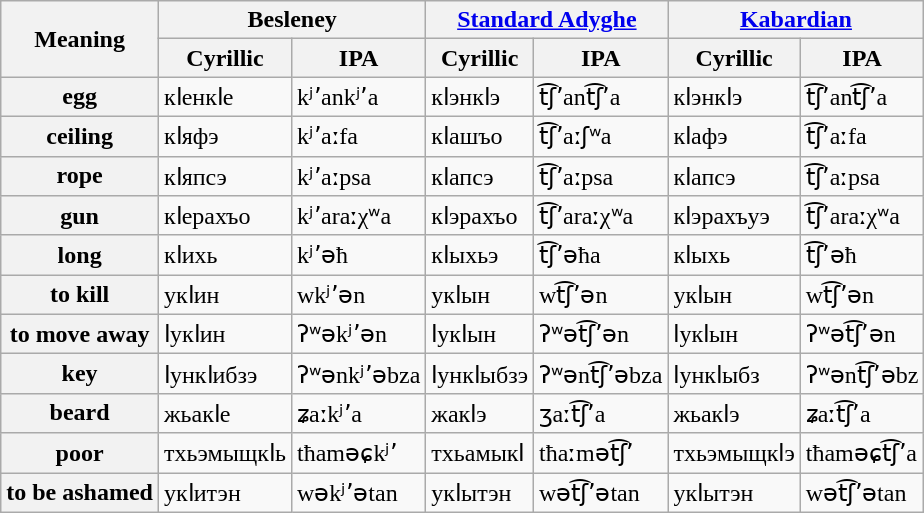<table class="wikitable">
<tr>
<th rowspan=2>Meaning</th>
<th colspan=2>Besleney</th>
<th colspan=2><a href='#'>Standard Adyghe</a></th>
<th colspan=2><a href='#'>Kabardian</a></th>
</tr>
<tr>
<th>Cyrillic</th>
<th>IPA</th>
<th>Cyrillic</th>
<th>IPA</th>
<th>Cyrillic</th>
<th>IPA</th>
</tr>
<tr>
<th>egg</th>
<td>кӏенкӏе</td>
<td>kʲʼankʲʼa</td>
<td>кӏэнкӏэ</td>
<td>t͡ʃʼant͡ʃʼa</td>
<td>кӏэнкӏэ</td>
<td>t͡ʃʼant͡ʃʼa</td>
</tr>
<tr>
<th>ceiling</th>
<td>кӏяфэ</td>
<td>kʲʼaːfa</td>
<td>кӏашъо</td>
<td>t͡ʃʼaːʃʷa</td>
<td>кӏафэ</td>
<td>t͡ʃʼaːfa</td>
</tr>
<tr>
<th>rope</th>
<td>кӏяпсэ</td>
<td>kʲʼaːpsa</td>
<td>кӏапсэ</td>
<td>t͡ʃʼaːpsa</td>
<td>кӏапсэ</td>
<td>t͡ʃʼaːpsa</td>
</tr>
<tr>
<th>gun</th>
<td>кӏерахъо</td>
<td>kʲʼaraːχʷa</td>
<td>кӏэрахъо</td>
<td>t͡ʃʼaraːχʷa</td>
<td>кӏэрахъуэ</td>
<td>t͡ʃʼaraːχʷa</td>
</tr>
<tr>
<th>long</th>
<td>кӏихь</td>
<td>kʲʼəħ</td>
<td>кӏыхьэ</td>
<td>t͡ʃʼəħa</td>
<td>кӏыхь</td>
<td>t͡ʃʼəħ</td>
</tr>
<tr>
<th>to kill</th>
<td>укӏин</td>
<td>wkʲʼən</td>
<td>укӏын</td>
<td>wt͡ʃʼən</td>
<td>укӏын</td>
<td>wt͡ʃʼən</td>
</tr>
<tr>
<th>to move away</th>
<td>ӏукӏин</td>
<td>ʔʷəkʲʼən</td>
<td>ӏукӏын</td>
<td>ʔʷət͡ʃʼən</td>
<td>ӏукӏын</td>
<td>ʔʷət͡ʃʼən</td>
</tr>
<tr>
<th>key</th>
<td>ӏункӏибзэ</td>
<td>ʔʷənkʲʼəbza</td>
<td>ӏункӏыбзэ</td>
<td>ʔʷənt͡ʃʼəbza</td>
<td>ӏункӏыбз</td>
<td>ʔʷənt͡ʃʼəbz</td>
</tr>
<tr>
<th>beard</th>
<td>жьакӏе</td>
<td>ʑaːkʲʼa</td>
<td>жакӏэ</td>
<td>ʒaːt͡ʃʼa</td>
<td>жьакӏэ</td>
<td>ʑaːt͡ʃʼa</td>
</tr>
<tr>
<th>poor</th>
<td>тхьэмыщкӏь</td>
<td>tħaməɕkʲʼ</td>
<td>тхьамыкӏ</td>
<td>tħaːmət͡ʃʼ</td>
<td>тхьэмыщкӏэ</td>
<td>tħaməɕt͡ʃʼa</td>
</tr>
<tr>
<th>to be ashamed</th>
<td>укӏитэн</td>
<td>wəkʲʼətan</td>
<td>укӏытэн</td>
<td>wət͡ʃʼətan</td>
<td>укӏытэн</td>
<td>wət͡ʃʼətan</td>
</tr>
</table>
